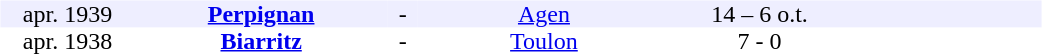<table table width=700>
<tr>
<td width=700 valign=top><br><table border=0 cellspacing=0 cellpadding=0 style=font-size: 100%; border-collapse: collapse; width=100%>
<tr align=center bgcolor=#EEEEFF>
<td width=90>apr. 1939</td>
<td width=170><strong><a href='#'>Perpignan</a></strong></td>
<td width=20>-</td>
<td width=170><a href='#'>Agen</a></td>
<td width=120>14 – 6 o.t.</td>
<td width=130></td>
</tr>
<tr align=center bgcolor=#FFFFFF>
<td width=90>apr. 1938</td>
<td width=170><strong><a href='#'>Biarritz</a></strong></td>
<td width=20>-</td>
<td width=170><a href='#'>Toulon</a></td>
<td width=120>7 - 0</td>
<td width=130></td>
</tr>
</table>
</td>
</tr>
</table>
